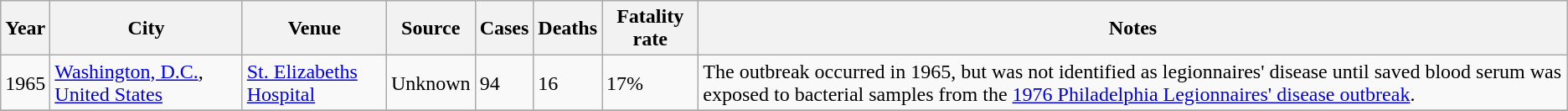<table class="wikitable sortable">
<tr>
<th>Year</th>
<th>City</th>
<th>Venue</th>
<th>Source</th>
<th>Cases</th>
<th>Deaths</th>
<th>Fatality rate</th>
<th>Notes</th>
</tr>
<tr>
<td>1965</td>
<td><a href='#'>Washington, D.C.</a>, <a href='#'>United States</a></td>
<td><a href='#'>St. Elizabeths Hospital</a></td>
<td>Unknown</td>
<td>94</td>
<td>16</td>
<td>17%</td>
<td>The outbreak occurred in 1965, but was not identified as legionnaires' disease until saved blood serum was exposed to bacterial samples from the <a href='#'>1976 Philadelphia Legionnaires' disease outbreak</a>.</td>
</tr>
<tr>
</tr>
</table>
